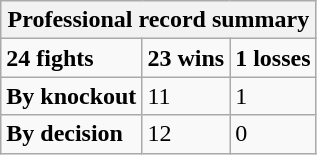<table class="wikitable">
<tr>
<th colspan="3">Professional record summary</th>
</tr>
<tr>
<td><strong>24 fights</strong></td>
<td><strong>23 wins</strong></td>
<td><strong>1 losses</strong></td>
</tr>
<tr>
<td><strong>By knockout</strong></td>
<td>11</td>
<td>1</td>
</tr>
<tr>
<td><strong>By decision</strong></td>
<td>12</td>
<td>0</td>
</tr>
</table>
